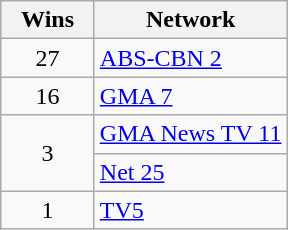<table class="wikitable sortable">
<tr>
<th scope="col" style="width:55px;">Wins</th>
<th scope="col" style="text-align:center;">Network</th>
</tr>
<tr>
<td scope=row style="text-align:center">27</td>
<td><a href='#'>ABS-CBN 2</a></td>
</tr>
<tr>
<td scope=row style="text-align:center">16</td>
<td><a href='#'>GMA 7</a></td>
</tr>
<tr>
<td scope=row rowspan="2" style="text-align:center">3</td>
<td><a href='#'>GMA News TV 11</a></td>
</tr>
<tr>
<td><a href='#'>Net 25</a></td>
</tr>
<tr>
<td scope=row style="text-align:center">1</td>
<td><a href='#'>TV5</a></td>
</tr>
</table>
